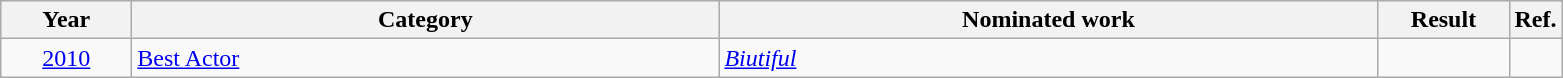<table class=wikitable>
<tr>
<th scope="col" style="width:5em;">Year</th>
<th scope="col" style="width:24em;">Category</th>
<th scope="col" style="width:27em;">Nominated work</th>
<th scope="col" style="width:5em;">Result</th>
<th>Ref.</th>
</tr>
<tr>
<td style="text-align:center;"><a href='#'>2010</a></td>
<td><a href='#'>Best Actor</a></td>
<td><em><a href='#'>Biutiful</a></em></td>
<td> </td>
<td></td>
</tr>
</table>
